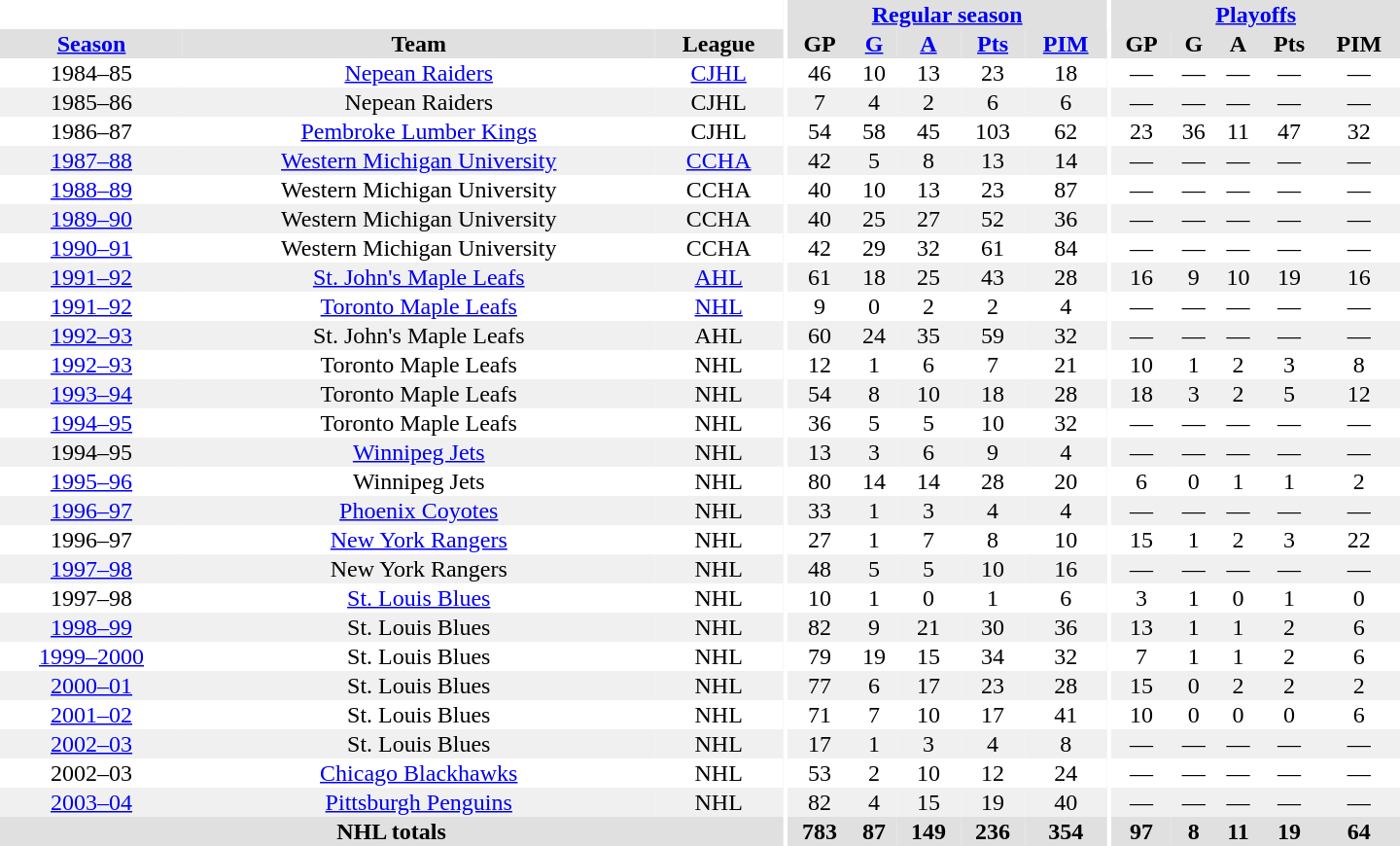<table border="0" cellpadding="1" cellspacing="0" style="text-align:center; width:60em">
<tr bgcolor="#e0e0e0">
<th colspan="3" bgcolor="#ffffff"></th>
<th rowspan="99" bgcolor="#ffffff"></th>
<th colspan="5"><a href='#'>Regular season</a></th>
<th rowspan="99" bgcolor="#ffffff"></th>
<th colspan="5"><a href='#'>Playoffs</a></th>
</tr>
<tr bgcolor="#e0e0e0">
<th><a href='#'>Season</a></th>
<th>Team</th>
<th>League</th>
<th>GP</th>
<th><a href='#'>G</a></th>
<th><a href='#'>A</a></th>
<th><a href='#'>Pts</a></th>
<th><a href='#'>PIM</a></th>
<th>GP</th>
<th>G</th>
<th>A</th>
<th>Pts</th>
<th>PIM</th>
</tr>
<tr>
<td>1984–85</td>
<td><a href='#'>Nepean Raiders</a></td>
<td><a href='#'>CJHL</a></td>
<td>46</td>
<td>10</td>
<td>13</td>
<td>23</td>
<td>18</td>
<td>—</td>
<td>—</td>
<td>—</td>
<td>—</td>
<td>—</td>
</tr>
<tr bgcolor="#f0f0f0">
<td>1985–86</td>
<td>Nepean Raiders</td>
<td>CJHL</td>
<td>7</td>
<td>4</td>
<td>2</td>
<td>6</td>
<td>6</td>
<td>—</td>
<td>—</td>
<td>—</td>
<td>—</td>
<td>—</td>
</tr>
<tr>
<td>1986–87</td>
<td><a href='#'>Pembroke Lumber Kings</a></td>
<td>CJHL</td>
<td>54</td>
<td>58</td>
<td>45</td>
<td>103</td>
<td>62</td>
<td>23</td>
<td>36</td>
<td>11</td>
<td>47</td>
<td>32</td>
</tr>
<tr bgcolor="#f0f0f0">
<td><a href='#'>1987–88</a></td>
<td><a href='#'>Western Michigan University</a></td>
<td><a href='#'>CCHA</a></td>
<td>42</td>
<td>5</td>
<td>8</td>
<td>13</td>
<td>14</td>
<td>—</td>
<td>—</td>
<td>—</td>
<td>—</td>
<td>—</td>
</tr>
<tr>
<td><a href='#'>1988–89</a></td>
<td>Western Michigan University</td>
<td>CCHA</td>
<td>40</td>
<td>10</td>
<td>13</td>
<td>23</td>
<td>87</td>
<td>—</td>
<td>—</td>
<td>—</td>
<td>—</td>
<td>—</td>
</tr>
<tr bgcolor="#f0f0f0">
<td><a href='#'>1989–90</a></td>
<td>Western Michigan University</td>
<td>CCHA</td>
<td>40</td>
<td>25</td>
<td>27</td>
<td>52</td>
<td>36</td>
<td>—</td>
<td>—</td>
<td>—</td>
<td>—</td>
<td>—</td>
</tr>
<tr>
<td><a href='#'>1990–91</a></td>
<td>Western Michigan University</td>
<td>CCHA</td>
<td>42</td>
<td>29</td>
<td>32</td>
<td>61</td>
<td>84</td>
<td>—</td>
<td>—</td>
<td>—</td>
<td>—</td>
<td>—</td>
</tr>
<tr bgcolor="#f0f0f0">
<td><a href='#'>1991–92</a></td>
<td><a href='#'>St. John's Maple Leafs</a></td>
<td><a href='#'>AHL</a></td>
<td>61</td>
<td>18</td>
<td>25</td>
<td>43</td>
<td>28</td>
<td>16</td>
<td>9</td>
<td>10</td>
<td>19</td>
<td>16</td>
</tr>
<tr>
<td><a href='#'>1991–92</a></td>
<td><a href='#'>Toronto Maple Leafs</a></td>
<td><a href='#'>NHL</a></td>
<td>9</td>
<td>0</td>
<td>2</td>
<td>2</td>
<td>4</td>
<td>—</td>
<td>—</td>
<td>—</td>
<td>—</td>
<td>—</td>
</tr>
<tr bgcolor="#f0f0f0">
<td><a href='#'>1992–93</a></td>
<td>St. John's Maple Leafs</td>
<td>AHL</td>
<td>60</td>
<td>24</td>
<td>35</td>
<td>59</td>
<td>32</td>
<td>—</td>
<td>—</td>
<td>—</td>
<td>—</td>
<td>—</td>
</tr>
<tr>
<td><a href='#'>1992–93</a></td>
<td>Toronto Maple Leafs</td>
<td>NHL</td>
<td>12</td>
<td>1</td>
<td>6</td>
<td>7</td>
<td>21</td>
<td>10</td>
<td>1</td>
<td>2</td>
<td>3</td>
<td>8</td>
</tr>
<tr bgcolor="#f0f0f0">
<td><a href='#'>1993–94</a></td>
<td>Toronto Maple Leafs</td>
<td>NHL</td>
<td>54</td>
<td>8</td>
<td>10</td>
<td>18</td>
<td>28</td>
<td>18</td>
<td>3</td>
<td>2</td>
<td>5</td>
<td>12</td>
</tr>
<tr>
<td><a href='#'>1994–95</a></td>
<td>Toronto Maple Leafs</td>
<td>NHL</td>
<td>36</td>
<td>5</td>
<td>5</td>
<td>10</td>
<td>32</td>
<td>—</td>
<td>—</td>
<td>—</td>
<td>—</td>
<td>—</td>
</tr>
<tr bgcolor="#f0f0f0">
<td>1994–95</td>
<td><a href='#'>Winnipeg Jets</a></td>
<td>NHL</td>
<td>13</td>
<td>3</td>
<td>6</td>
<td>9</td>
<td>4</td>
<td>—</td>
<td>—</td>
<td>—</td>
<td>—</td>
<td>—</td>
</tr>
<tr>
<td><a href='#'>1995–96</a></td>
<td>Winnipeg Jets</td>
<td>NHL</td>
<td>80</td>
<td>14</td>
<td>14</td>
<td>28</td>
<td>20</td>
<td>6</td>
<td>0</td>
<td>1</td>
<td>1</td>
<td>2</td>
</tr>
<tr bgcolor="#f0f0f0">
<td><a href='#'>1996–97</a></td>
<td><a href='#'>Phoenix Coyotes</a></td>
<td>NHL</td>
<td>33</td>
<td>1</td>
<td>3</td>
<td>4</td>
<td>4</td>
<td>—</td>
<td>—</td>
<td>—</td>
<td>—</td>
<td>—</td>
</tr>
<tr>
<td>1996–97</td>
<td><a href='#'>New York Rangers</a></td>
<td>NHL</td>
<td>27</td>
<td>1</td>
<td>7</td>
<td>8</td>
<td>10</td>
<td>15</td>
<td>1</td>
<td>2</td>
<td>3</td>
<td>22</td>
</tr>
<tr bgcolor="#f0f0f0">
<td><a href='#'>1997–98</a></td>
<td>New York Rangers</td>
<td>NHL</td>
<td>48</td>
<td>5</td>
<td>5</td>
<td>10</td>
<td>16</td>
<td>—</td>
<td>—</td>
<td>—</td>
<td>—</td>
<td>—</td>
</tr>
<tr>
<td>1997–98</td>
<td><a href='#'>St. Louis Blues</a></td>
<td>NHL</td>
<td>10</td>
<td>1</td>
<td>0</td>
<td>1</td>
<td>6</td>
<td>3</td>
<td>1</td>
<td>0</td>
<td>1</td>
<td>0</td>
</tr>
<tr bgcolor="#f0f0f0">
<td><a href='#'>1998–99</a></td>
<td>St. Louis Blues</td>
<td>NHL</td>
<td>82</td>
<td>9</td>
<td>21</td>
<td>30</td>
<td>36</td>
<td>13</td>
<td>1</td>
<td>1</td>
<td>2</td>
<td>6</td>
</tr>
<tr>
<td><a href='#'>1999–2000</a></td>
<td>St. Louis Blues</td>
<td>NHL</td>
<td>79</td>
<td>19</td>
<td>15</td>
<td>34</td>
<td>32</td>
<td>7</td>
<td>1</td>
<td>1</td>
<td>2</td>
<td>6</td>
</tr>
<tr bgcolor="#f0f0f0">
<td><a href='#'>2000–01</a></td>
<td>St. Louis Blues</td>
<td>NHL</td>
<td>77</td>
<td>6</td>
<td>17</td>
<td>23</td>
<td>28</td>
<td>15</td>
<td>0</td>
<td>2</td>
<td>2</td>
<td>2</td>
</tr>
<tr>
<td><a href='#'>2001–02</a></td>
<td>St. Louis Blues</td>
<td>NHL</td>
<td>71</td>
<td>7</td>
<td>10</td>
<td>17</td>
<td>41</td>
<td>10</td>
<td>0</td>
<td>0</td>
<td>0</td>
<td>6</td>
</tr>
<tr bgcolor="#f0f0f0">
<td><a href='#'>2002–03</a></td>
<td>St. Louis Blues</td>
<td>NHL</td>
<td>17</td>
<td>1</td>
<td>3</td>
<td>4</td>
<td>8</td>
<td>—</td>
<td>—</td>
<td>—</td>
<td>—</td>
<td>—</td>
</tr>
<tr>
<td>2002–03</td>
<td><a href='#'>Chicago Blackhawks</a></td>
<td>NHL</td>
<td>53</td>
<td>2</td>
<td>10</td>
<td>12</td>
<td>24</td>
<td>—</td>
<td>—</td>
<td>—</td>
<td>—</td>
<td>—</td>
</tr>
<tr bgcolor="#f0f0f0">
<td><a href='#'>2003–04</a></td>
<td><a href='#'>Pittsburgh Penguins</a></td>
<td>NHL</td>
<td>82</td>
<td>4</td>
<td>15</td>
<td>19</td>
<td>40</td>
<td>—</td>
<td>—</td>
<td>—</td>
<td>—</td>
<td>—</td>
</tr>
<tr bgcolor="#e0e0e0">
<th colspan="3">NHL totals</th>
<th>783</th>
<th>87</th>
<th>149</th>
<th>236</th>
<th>354</th>
<th>97</th>
<th>8</th>
<th>11</th>
<th>19</th>
<th>64</th>
</tr>
</table>
